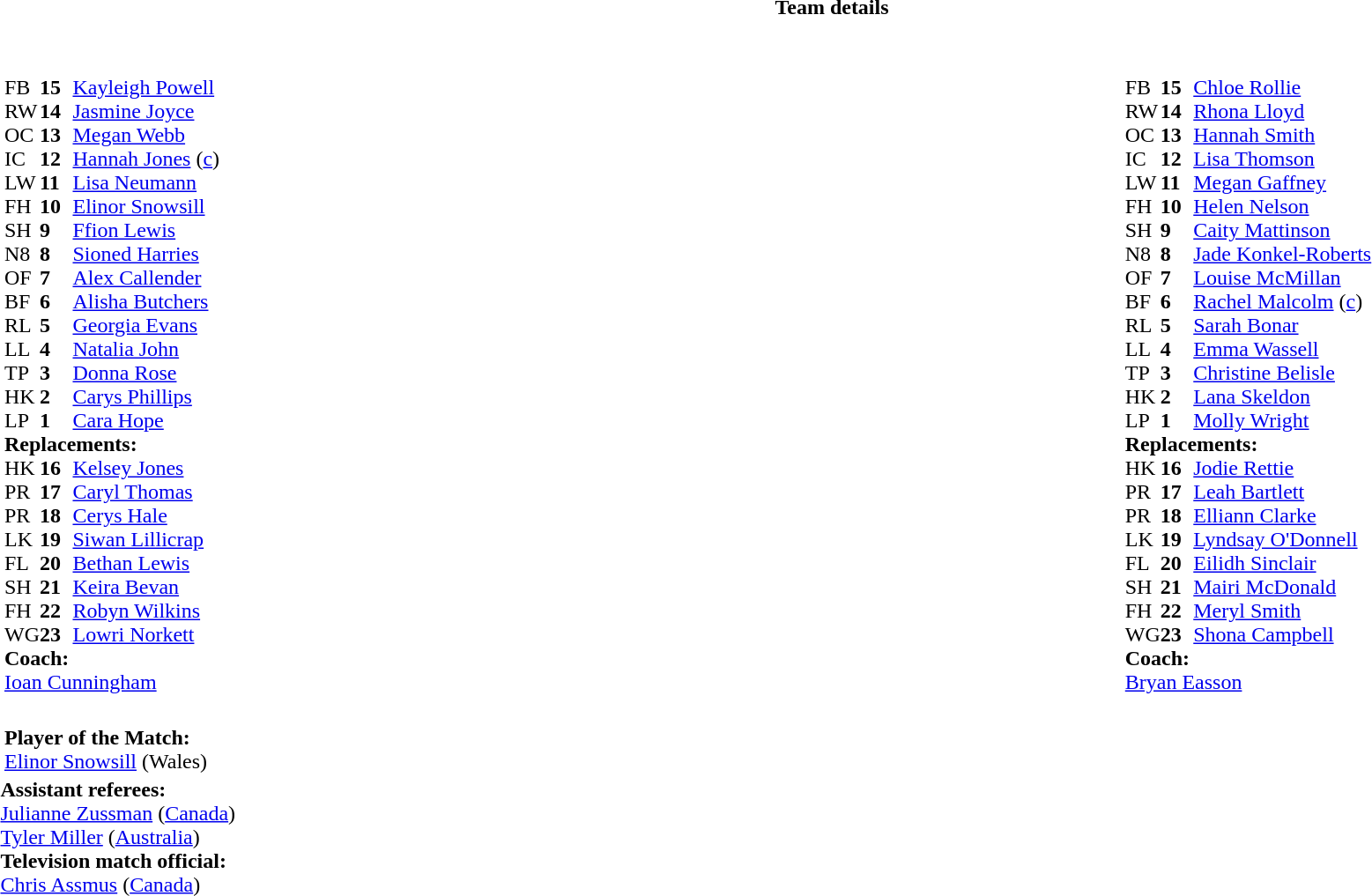<table border="0" style="width:100%">
<tr>
<th>Team details</th>
</tr>
<tr>
<td><br><table style="width:100%">
<tr>
<td style="vertical-align:top;width:50%"><br><table cellspacing="0" cellpadding="0">
<tr>
<th width="25"></th>
<th width="25"></th>
</tr>
<tr>
<td style="vertical-align:top;width:0%"></td>
</tr>
<tr>
<td>FB</td>
<td><strong>15</strong></td>
<td><a href='#'>Kayleigh Powell</a></td>
</tr>
<tr>
<td>RW</td>
<td><strong>14</strong></td>
<td><a href='#'>Jasmine Joyce</a></td>
<td></td>
</tr>
<tr>
<td>OC</td>
<td><strong>13</strong></td>
<td><a href='#'>Megan Webb</a></td>
</tr>
<tr>
<td>IC</td>
<td><strong>12</strong></td>
<td><a href='#'>Hannah Jones</a> (<a href='#'>c</a>)</td>
</tr>
<tr>
<td>LW</td>
<td><strong>11</strong></td>
<td><a href='#'>Lisa Neumann</a></td>
<td></td>
<td></td>
</tr>
<tr>
<td>FH</td>
<td><strong>10</strong></td>
<td><a href='#'>Elinor Snowsill</a></td>
<td></td>
<td></td>
</tr>
<tr>
<td>SH</td>
<td><strong>9</strong></td>
<td><a href='#'>Ffion Lewis</a></td>
<td></td>
<td></td>
</tr>
<tr>
<td>N8</td>
<td><strong>8</strong></td>
<td><a href='#'>Sioned Harries</a></td>
</tr>
<tr>
<td>OF</td>
<td><strong>7</strong></td>
<td><a href='#'>Alex Callender</a></td>
<td></td>
<td></td>
</tr>
<tr>
<td>BF</td>
<td><strong>6</strong></td>
<td><a href='#'>Alisha Butchers</a></td>
<td></td>
<td></td>
</tr>
<tr>
<td>RL</td>
<td><strong>5</strong></td>
<td><a href='#'>Georgia Evans</a></td>
<td></td>
<td></td>
</tr>
<tr>
<td>LL</td>
<td><strong>4</strong></td>
<td><a href='#'>Natalia John</a></td>
</tr>
<tr>
<td>TP</td>
<td><strong>3</strong></td>
<td><a href='#'>Donna Rose</a></td>
<td></td>
<td></td>
</tr>
<tr>
<td>HK</td>
<td><strong>2</strong></td>
<td><a href='#'>Carys Phillips</a></td>
<td></td>
<td></td>
</tr>
<tr>
<td>LP</td>
<td><strong>1</strong></td>
<td><a href='#'>Cara Hope</a></td>
<td></td>
<td></td>
</tr>
<tr>
<td colspan=3><strong>Replacements:</strong></td>
</tr>
<tr>
<td>HK</td>
<td><strong>16</strong></td>
<td><a href='#'>Kelsey Jones</a></td>
<td></td>
<td></td>
</tr>
<tr>
<td>PR</td>
<td><strong>17</strong></td>
<td><a href='#'>Caryl Thomas</a></td>
<td></td>
<td></td>
</tr>
<tr>
<td>PR</td>
<td><strong>18</strong></td>
<td><a href='#'>Cerys Hale</a></td>
<td></td>
<td></td>
</tr>
<tr>
<td>LK</td>
<td><strong>19</strong></td>
<td><a href='#'>Siwan Lillicrap</a></td>
<td></td>
<td></td>
</tr>
<tr>
<td>FL</td>
<td><strong>20</strong></td>
<td><a href='#'>Bethan Lewis</a></td>
<td></td>
<td></td>
</tr>
<tr>
<td>SH</td>
<td><strong>21</strong></td>
<td><a href='#'>Keira Bevan</a></td>
<td></td>
<td></td>
</tr>
<tr>
<td>FH</td>
<td><strong>22</strong></td>
<td><a href='#'>Robyn Wilkins</a></td>
<td></td>
<td></td>
</tr>
<tr>
<td>WG</td>
<td><strong>23</strong></td>
<td><a href='#'>Lowri Norkett</a></td>
<td></td>
<td></td>
</tr>
<tr>
<td colspan=3><strong>Coach:</strong></td>
</tr>
<tr>
<td colspan="4"> <a href='#'>Ioan Cunningham</a></td>
</tr>
</table>
</td>
<td style="vertical-align:top"></td>
<td style="vertical-align:top; width:50%"><br><table cellspacing="0" cellpadding="0" style="margin:auto">
<tr>
<th width="25"></th>
<th width="25"></th>
</tr>
<tr>
<td>FB</td>
<td><strong>15</strong></td>
<td><a href='#'>Chloe Rollie</a></td>
</tr>
<tr>
<td>RW</td>
<td><strong>14</strong></td>
<td><a href='#'>Rhona Lloyd</a></td>
</tr>
<tr>
<td>OC</td>
<td><strong>13</strong></td>
<td><a href='#'>Hannah Smith</a></td>
</tr>
<tr>
<td>IC</td>
<td><strong>12</strong></td>
<td><a href='#'>Lisa Thomson</a></td>
</tr>
<tr>
<td>LW</td>
<td><strong>11</strong></td>
<td><a href='#'>Megan Gaffney</a></td>
</tr>
<tr>
<td>FH</td>
<td><strong>10</strong></td>
<td><a href='#'>Helen Nelson</a></td>
</tr>
<tr>
<td>SH</td>
<td><strong>9</strong></td>
<td><a href='#'>Caity Mattinson</a></td>
</tr>
<tr>
<td>N8</td>
<td><strong>8</strong></td>
<td><a href='#'>Jade Konkel-Roberts</a></td>
</tr>
<tr>
<td>OF</td>
<td><strong>7</strong></td>
<td><a href='#'>Louise McMillan</a></td>
<td></td>
<td></td>
</tr>
<tr>
<td>BF</td>
<td><strong>6</strong></td>
<td><a href='#'>Rachel Malcolm</a> (<a href='#'>c</a>)</td>
</tr>
<tr>
<td>RL</td>
<td><strong>5</strong></td>
<td><a href='#'>Sarah Bonar</a></td>
</tr>
<tr>
<td>LL</td>
<td><strong>4</strong></td>
<td><a href='#'>Emma Wassell</a></td>
</tr>
<tr>
<td>TP</td>
<td><strong>3</strong></td>
<td><a href='#'>Christine Belisle</a></td>
</tr>
<tr>
<td>HK</td>
<td><strong>2</strong></td>
<td><a href='#'>Lana Skeldon</a></td>
</tr>
<tr>
<td>LP</td>
<td><strong>1</strong></td>
<td><a href='#'>Molly Wright</a></td>
<td></td>
<td></td>
</tr>
<tr>
<td colspan=3><strong>Replacements:</strong></td>
</tr>
<tr>
<td>HK</td>
<td><strong>16</strong></td>
<td><a href='#'>Jodie Rettie</a></td>
<td></td>
<td></td>
<td></td>
<td></td>
</tr>
<tr>
<td>PR</td>
<td><strong>17</strong></td>
<td><a href='#'>Leah Bartlett</a></td>
<td></td>
<td></td>
</tr>
<tr>
<td>PR</td>
<td><strong>18</strong></td>
<td><a href='#'>Elliann Clarke</a></td>
</tr>
<tr>
<td>LK</td>
<td><strong>19</strong></td>
<td><a href='#'>Lyndsay O'Donnell</a></td>
</tr>
<tr>
<td>FL</td>
<td><strong>20</strong></td>
<td><a href='#'>Eilidh Sinclair</a></td>
<td></td>
<td></td>
<td></td>
<td></td>
</tr>
<tr>
<td>SH</td>
<td><strong>21</strong></td>
<td><a href='#'>Mairi McDonald</a></td>
</tr>
<tr>
<td>FH</td>
<td><strong>22</strong></td>
<td><a href='#'>Meryl Smith</a></td>
</tr>
<tr>
<td>WG</td>
<td><strong>23</strong></td>
<td><a href='#'>Shona Campbell</a></td>
</tr>
<tr>
<td colspan=3><strong>Coach:</strong></td>
</tr>
<tr>
<td colspan="4"> <a href='#'>Bryan Easson</a></td>
</tr>
</table>
</td>
</tr>
</table>
<table style="width:100%">
<tr>
<td><br><strong>Player of the Match:</strong>
<br><a href='#'>Elinor Snowsill</a> (Wales)</td>
</tr>
</table>
<strong>Assistant referees:</strong>
<br><a href='#'>Julianne Zussman</a> (<a href='#'>Canada</a>)
<br><a href='#'>Tyler Miller</a> (<a href='#'>Australia</a>)
<br><strong>Television match official:</strong>
<br><a href='#'>Chris Assmus</a> (<a href='#'>Canada</a>)</td>
</tr>
</table>
